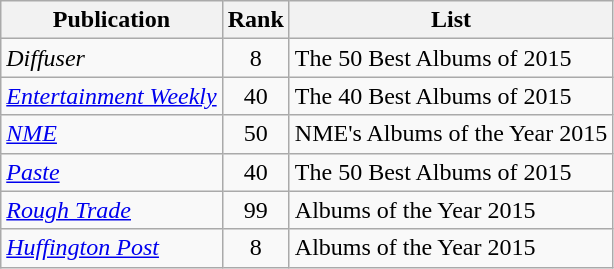<table class="wikitable plainrowheaders sortable">
<tr>
<th>Publication</th>
<th data-sort-type="number">Rank</th>
<th scope="col" class="unsortable">List</th>
</tr>
<tr Ad>
<td><em>Diffuser</em></td>
<td align=center>8</td>
<td>The 50 Best Albums of 2015</td>
</tr>
<tr Ad>
<td><em><a href='#'>Entertainment Weekly</a></em></td>
<td align=center>40</td>
<td>The 40 Best Albums of 2015</td>
</tr>
<tr Ad>
<td><em><a href='#'>NME</a></em></td>
<td align=center>50</td>
<td>NME's Albums of the Year 2015</td>
</tr>
<tr Ad>
<td><em><a href='#'>Paste</a></em></td>
<td align=center>40</td>
<td>The 50 Best Albums of 2015</td>
</tr>
<tr Ad>
<td><em><a href='#'>Rough Trade</a></em></td>
<td align=center>99</td>
<td>Albums of the Year 2015</td>
</tr>
<tr Ad>
<td><em><a href='#'>Huffington Post</a></em></td>
<td align=center>8</td>
<td>Albums of the Year 2015</td>
</tr>
</table>
